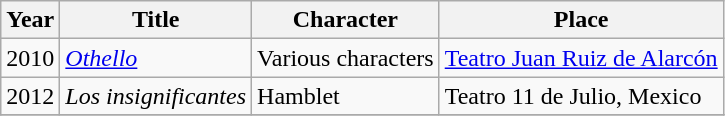<table class="wikitable sortable">
<tr>
<th>Year</th>
<th>Title</th>
<th>Character</th>
<th>Place</th>
</tr>
<tr>
<td>2010</td>
<td><em><a href='#'>Othello</a></em></td>
<td>Various characters</td>
<td><a href='#'>Teatro Juan Ruiz de Alarcón</a></td>
</tr>
<tr>
<td>2012</td>
<td><em>Los insignificantes</em></td>
<td>Hamblet</td>
<td>Teatro 11 de Julio, Mexico</td>
</tr>
<tr>
</tr>
</table>
